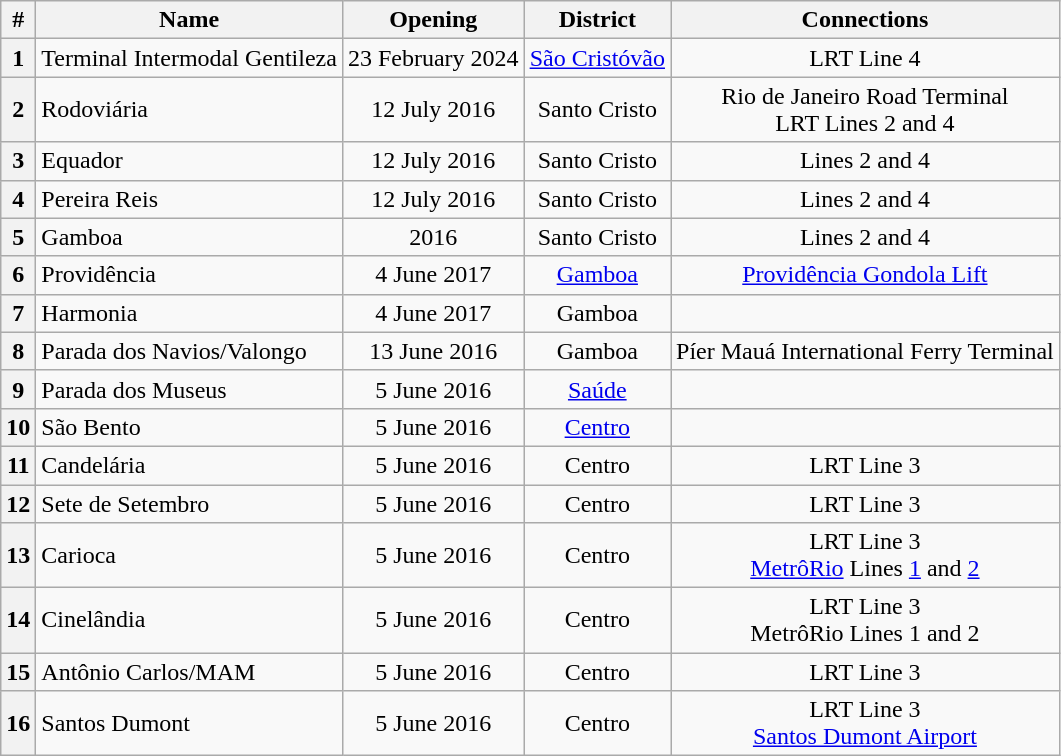<table class="wikitable" style="text-align: center;">
<tr>
<th>#</th>
<th>Name</th>
<th>Opening</th>
<th>District</th>
<th>Connections</th>
</tr>
<tr>
<th>1</th>
<td style="text-align:left;">Terminal Intermodal Gentileza</td>
<td>23 February 2024</td>
<td><a href='#'>São Cristóvão</a></td>
<td> LRT Line 4</td>
</tr>
<tr>
<th>2</th>
<td style="text-align:left;">Rodoviária</td>
<td>12 July 2016</td>
<td>Santo Cristo</td>
<td> Rio de Janeiro Road Terminal<br> LRT Lines 2 and 4</td>
</tr>
<tr>
<th>3</th>
<td style="text-align:left;">Equador</td>
<td>12 July 2016</td>
<td>Santo Cristo</td>
<td> Lines 2 and 4</td>
</tr>
<tr>
<th>4</th>
<td style="text-align:left;">Pereira Reis</td>
<td>12 July 2016</td>
<td>Santo Cristo</td>
<td> Lines 2 and 4</td>
</tr>
<tr>
<th>5</th>
<td style="text-align:left;">Gamboa</td>
<td>2016</td>
<td>Santo Cristo</td>
<td> Lines 2 and 4</td>
</tr>
<tr>
<th>6</th>
<td style="text-align:left;">Providência</td>
<td>4 June 2017</td>
<td><a href='#'>Gamboa</a></td>
<td> <a href='#'>Providência Gondola Lift</a></td>
</tr>
<tr>
<th>7</th>
<td style="text-align:left;">Harmonia</td>
<td>4 June 2017</td>
<td>Gamboa</td>
<td></td>
</tr>
<tr>
<th>8</th>
<td style="text-align:left;">Parada dos Navios/Valongo</td>
<td>13 June 2016</td>
<td>Gamboa</td>
<td> Píer Mauá International Ferry Terminal</td>
</tr>
<tr>
<th>9</th>
<td style="text-align:left;">Parada dos Museus</td>
<td>5 June 2016</td>
<td><a href='#'>Saúde</a></td>
<td></td>
</tr>
<tr>
<th>10</th>
<td style="text-align:left;">São Bento</td>
<td>5 June 2016</td>
<td><a href='#'>Centro</a></td>
<td></td>
</tr>
<tr>
<th>11</th>
<td style="text-align:left;">Candelária</td>
<td>5 June 2016</td>
<td>Centro</td>
<td> LRT Line 3</td>
</tr>
<tr>
<th>12</th>
<td style="text-align:left;">Sete de Setembro</td>
<td>5 June 2016</td>
<td>Centro</td>
<td> LRT Line 3</td>
</tr>
<tr>
<th>13</th>
<td style="text-align:left;">Carioca</td>
<td>5 June 2016</td>
<td>Centro</td>
<td> LRT Line 3<br> <a href='#'>MetrôRio</a> Lines <a href='#'>1</a> and <a href='#'>2</a></td>
</tr>
<tr>
<th>14</th>
<td style="text-align:left;">Cinelândia</td>
<td>5 June 2016</td>
<td>Centro</td>
<td> LRT Line 3<br> MetrôRio Lines 1 and 2</td>
</tr>
<tr>
<th>15</th>
<td style="text-align:left;">Antônio Carlos/MAM</td>
<td>5 June 2016</td>
<td>Centro</td>
<td> LRT Line 3</td>
</tr>
<tr>
<th>16</th>
<td style="text-align:left;">Santos Dumont</td>
<td>5 June 2016</td>
<td>Centro</td>
<td> LRT Line 3<br> <a href='#'>Santos Dumont Airport</a></td>
</tr>
</table>
